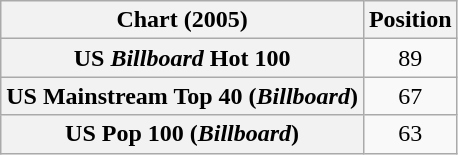<table class="wikitable plainrowheaders" style="text-align:center">
<tr>
<th scope="col">Chart (2005)</th>
<th scope="col">Position</th>
</tr>
<tr>
<th scope="row">US <em>Billboard</em> Hot 100</th>
<td>89</td>
</tr>
<tr>
<th scope="row">US Mainstream Top 40 (<em>Billboard</em>)</th>
<td>67</td>
</tr>
<tr>
<th scope="row">US Pop 100 (<em>Billboard</em>)</th>
<td>63</td>
</tr>
</table>
